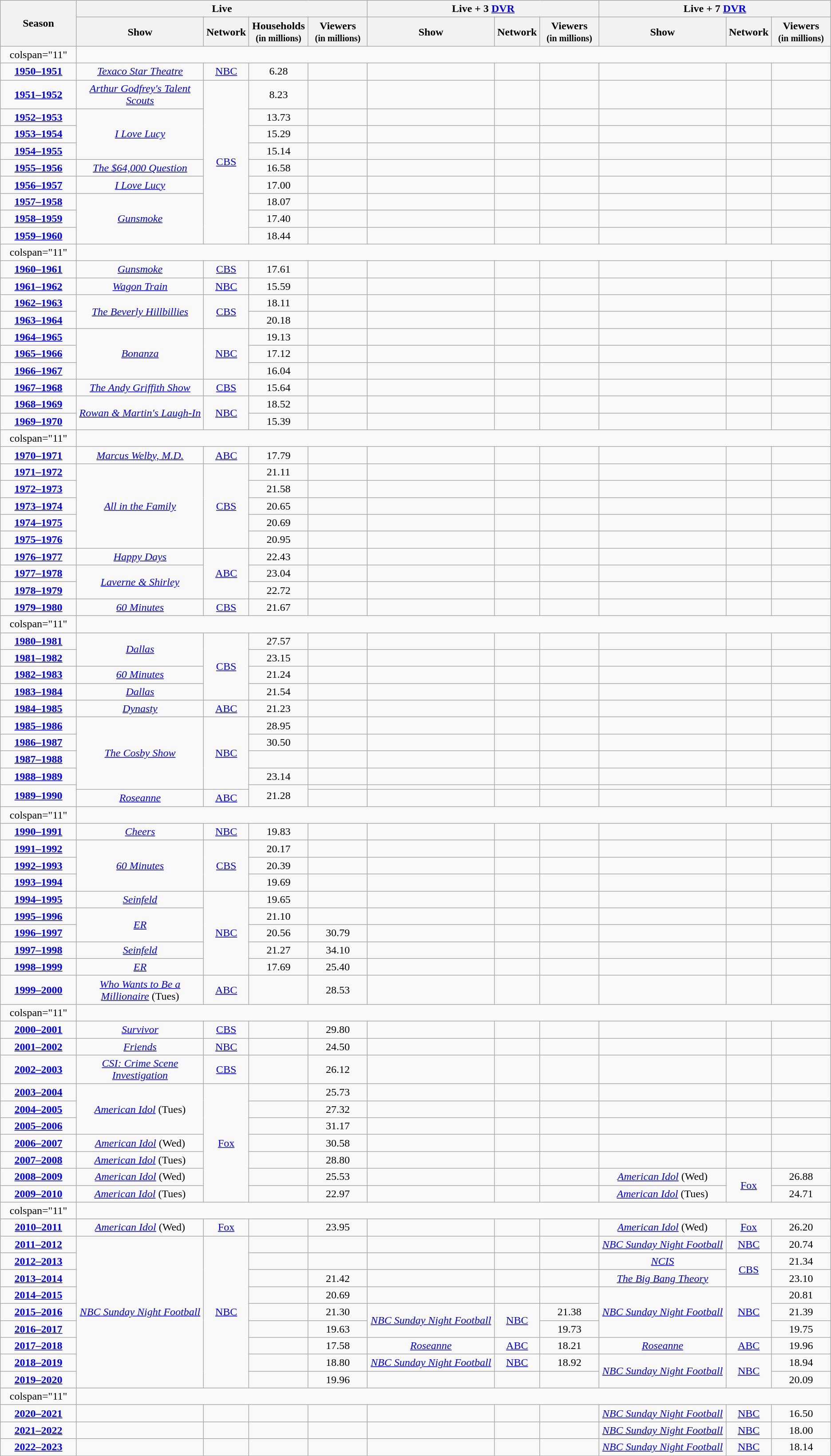<table class="wikitable" style="text-align:center">
<tr>
<th rowspan="2" style="width:9%;">Season</th>
<th colspan="4" style="width:34%;">Live</th>
<th colspan="3" style="width:28%;">Live + 3 <a href='#'>DVR</a></th>
<th colspan="3" style="width:28%;">Live + 7 <a href='#'>DVR</a></th>
</tr>
<tr>
<th style="width:15%;">Show</th>
<th style="width:5%;">Network</th>
<th style="width:7%;">Households<br><small>(in millions)</small></th>
<th style="width:7%;">Viewers<br><small>(in millions)</small></th>
<th style="width:15%;">Show</th>
<th style="width:5%;">Network</th>
<th style="width:7%;">Viewers<br><small>(in millions)</small></th>
<th style="width:15%;">Show</th>
<th style="width:5%;">Network</th>
<th style="width:7%;">Viewers<br><small>(in millions)</small></th>
</tr>
<tr>
<td>colspan="11" </td>
</tr>
<tr>
<td><strong><a href='#'>1950–1951</a></strong></td>
<td><em><a href='#'>Texaco Star Theatre</a></em></td>
<td><a href='#'>NBC</a></td>
<td>6.28</td>
<td></td>
<td></td>
<td></td>
<td></td>
<td></td>
<td></td>
<td></td>
</tr>
<tr>
<td><strong><a href='#'>1951–1952</a></strong></td>
<td><em><a href='#'>Arthur Godfrey's Talent Scouts</a></em></td>
<td rowspan="9"><a href='#'>CBS</a></td>
<td>8.23</td>
<td></td>
<td></td>
<td></td>
<td></td>
<td></td>
<td></td>
<td></td>
</tr>
<tr>
<td><strong><a href='#'>1952–1953</a></strong></td>
<td rowspan="3"><em><a href='#'>I Love Lucy</a></em></td>
<td>13.73</td>
<td></td>
<td></td>
<td></td>
<td></td>
<td></td>
<td></td>
<td></td>
</tr>
<tr>
<td><strong><a href='#'>1953–1954</a></strong></td>
<td>15.29</td>
<td></td>
<td></td>
<td></td>
<td></td>
<td></td>
<td></td>
<td></td>
</tr>
<tr>
<td><strong><a href='#'>1954–1955</a></strong></td>
<td>15.14</td>
<td></td>
<td></td>
<td></td>
<td></td>
<td></td>
<td></td>
<td></td>
</tr>
<tr>
<td><strong><a href='#'>1955–1956</a></strong></td>
<td><em><a href='#'>The $64,000 Question</a></em></td>
<td>16.58</td>
<td></td>
<td></td>
<td></td>
<td></td>
<td></td>
<td></td>
<td></td>
</tr>
<tr>
<td><strong><a href='#'>1956–1957</a></strong></td>
<td><em><a href='#'>I Love Lucy</a></em></td>
<td>17.00</td>
<td></td>
<td></td>
<td></td>
<td></td>
<td></td>
<td></td>
<td></td>
</tr>
<tr>
<td><strong><a href='#'>1957–1958</a></strong></td>
<td rowspan="3"><em><a href='#'>Gunsmoke</a></em></td>
<td>18.07</td>
<td></td>
<td></td>
<td></td>
<td></td>
<td></td>
<td></td>
<td></td>
</tr>
<tr>
<td><strong><a href='#'>1958–1959</a></strong></td>
<td>17.40</td>
<td></td>
<td></td>
<td></td>
<td></td>
<td></td>
<td></td>
<td></td>
</tr>
<tr>
<td><strong><a href='#'>1959–1960</a></strong></td>
<td>18.44</td>
<td></td>
<td></td>
<td></td>
<td></td>
<td></td>
<td></td>
<td></td>
</tr>
<tr>
<td>colspan="11" </td>
</tr>
<tr>
<td><strong><a href='#'>1960–1961</a></strong></td>
<td><em><a href='#'>Gunsmoke</a></em></td>
<td><a href='#'>CBS</a></td>
<td>17.61</td>
<td></td>
<td></td>
<td></td>
<td></td>
<td></td>
<td></td>
<td></td>
</tr>
<tr>
<td><strong><a href='#'>1961–1962</a></strong></td>
<td><em><a href='#'>Wagon Train</a></em></td>
<td><a href='#'>NBC</a></td>
<td>15.59</td>
<td></td>
<td></td>
<td></td>
<td></td>
<td></td>
<td></td>
<td></td>
</tr>
<tr>
<td><strong><a href='#'>1962–1963</a></strong></td>
<td rowspan="2"><em><a href='#'>The Beverly Hillbillies</a></em></td>
<td rowspan="2"><a href='#'>CBS</a></td>
<td>18.11</td>
<td></td>
<td></td>
<td></td>
<td></td>
<td></td>
<td></td>
<td></td>
</tr>
<tr>
<td><strong><a href='#'>1963–1964</a></strong></td>
<td>20.18</td>
<td></td>
<td></td>
<td></td>
<td></td>
<td></td>
<td></td>
<td></td>
</tr>
<tr>
<td><strong><a href='#'>1964–1965</a></strong></td>
<td rowspan="3"><em><a href='#'>Bonanza</a></em></td>
<td rowspan="3"><a href='#'>NBC</a></td>
<td>19.13</td>
<td></td>
<td></td>
<td></td>
<td></td>
<td></td>
<td></td>
<td></td>
</tr>
<tr>
<td><strong><a href='#'>1965–1966</a></strong></td>
<td>17.12</td>
<td></td>
<td></td>
<td></td>
<td></td>
<td></td>
<td></td>
<td></td>
</tr>
<tr>
<td><strong><a href='#'>1966–1967</a></strong></td>
<td>16.04</td>
<td></td>
<td></td>
<td></td>
<td></td>
<td></td>
<td></td>
<td></td>
</tr>
<tr>
<td><strong><a href='#'>1967–1968</a></strong></td>
<td><em><a href='#'>The Andy Griffith Show</a></em></td>
<td><a href='#'>CBS</a></td>
<td>15.64</td>
<td></td>
<td></td>
<td></td>
<td></td>
<td></td>
<td></td>
<td></td>
</tr>
<tr>
<td><strong><a href='#'>1968–1969</a></strong></td>
<td rowspan="2"><em><a href='#'>Rowan & Martin's Laugh-In</a></em></td>
<td rowspan="2"><a href='#'>NBC</a></td>
<td>18.52</td>
<td></td>
<td></td>
<td></td>
<td></td>
<td></td>
<td></td>
<td></td>
</tr>
<tr>
<td><strong><a href='#'>1969–1970</a></strong></td>
<td>15.39</td>
<td></td>
<td></td>
<td></td>
<td></td>
<td></td>
<td></td>
<td></td>
</tr>
<tr>
<td>colspan="11" </td>
</tr>
<tr>
<td><strong><a href='#'>1970–1971</a></strong></td>
<td><em><a href='#'>Marcus Welby, M.D.</a></em></td>
<td><a href='#'>ABC</a></td>
<td>17.79</td>
<td></td>
<td></td>
<td></td>
<td></td>
<td></td>
<td></td>
<td></td>
</tr>
<tr>
<td><strong><a href='#'>1971–1972</a></strong></td>
<td rowspan="5"><em><a href='#'>All in the Family</a></em></td>
<td rowspan="5"><a href='#'>CBS</a></td>
<td>21.11</td>
<td></td>
<td></td>
<td></td>
<td></td>
<td></td>
<td></td>
<td></td>
</tr>
<tr>
<td><strong><a href='#'>1972–1973</a></strong></td>
<td>21.58</td>
<td></td>
<td></td>
<td></td>
<td></td>
<td></td>
<td></td>
<td></td>
</tr>
<tr>
<td><strong><a href='#'>1973–1974</a></strong></td>
<td>20.65</td>
<td></td>
<td></td>
<td></td>
<td></td>
<td></td>
<td></td>
<td></td>
</tr>
<tr>
<td><strong><a href='#'>1974–1975</a></strong></td>
<td>20.69</td>
<td></td>
<td></td>
<td></td>
<td></td>
<td></td>
<td></td>
<td></td>
</tr>
<tr>
<td><strong><a href='#'>1975–1976</a></strong></td>
<td>20.95</td>
<td></td>
<td></td>
<td></td>
<td></td>
<td></td>
<td></td>
<td></td>
</tr>
<tr>
<td><strong><a href='#'>1976–1977</a></strong></td>
<td><em><a href='#'>Happy Days</a></em></td>
<td rowspan="3"><a href='#'>ABC</a></td>
<td>22.43</td>
<td></td>
<td></td>
<td></td>
<td></td>
<td></td>
<td></td>
<td></td>
</tr>
<tr>
<td><strong><a href='#'>1977–1978</a></strong></td>
<td rowspan="2"><em><a href='#'>Laverne & Shirley</a></em></td>
<td>23.04</td>
<td></td>
<td></td>
<td></td>
<td></td>
<td></td>
<td></td>
<td></td>
</tr>
<tr>
<td><strong><a href='#'>1978–1979</a></strong></td>
<td>22.72</td>
<td></td>
<td></td>
<td></td>
<td></td>
<td></td>
<td></td>
<td></td>
</tr>
<tr>
<td><strong><a href='#'>1979–1980</a></strong></td>
<td><em><a href='#'>60 Minutes</a></em></td>
<td><a href='#'>CBS</a></td>
<td>21.67</td>
<td></td>
<td></td>
<td></td>
<td></td>
<td></td>
<td></td>
<td></td>
</tr>
<tr>
<td>colspan="11" </td>
</tr>
<tr>
<td><strong><a href='#'>1980–1981</a></strong></td>
<td rowspan="2"><em><a href='#'>Dallas</a></em></td>
<td rowspan="4"><a href='#'>CBS</a></td>
<td>27.57</td>
<td></td>
<td></td>
<td></td>
<td></td>
<td></td>
<td></td>
<td></td>
</tr>
<tr>
<td><strong><a href='#'>1981–1982</a></strong></td>
<td>23.15</td>
<td></td>
<td></td>
<td></td>
<td></td>
<td></td>
<td></td>
<td></td>
</tr>
<tr>
<td><strong><a href='#'>1982–1983</a></strong></td>
<td><em><a href='#'>60 Minutes</a></em></td>
<td>21.24</td>
<td></td>
<td></td>
<td></td>
<td></td>
<td></td>
<td></td>
<td></td>
</tr>
<tr>
<td><strong><a href='#'>1983–1984</a></strong></td>
<td><em><a href='#'>Dallas</a></em></td>
<td>21.54</td>
<td></td>
<td></td>
<td></td>
<td></td>
<td></td>
<td></td>
<td></td>
</tr>
<tr>
<td><strong><a href='#'>1984–1985</a></strong></td>
<td><em><a href='#'>Dynasty</a></em></td>
<td><a href='#'>ABC</a></td>
<td>21.23</td>
<td></td>
<td></td>
<td></td>
<td></td>
<td></td>
<td></td>
<td></td>
</tr>
<tr>
<td><strong><a href='#'>1985–1986</a></strong></td>
<td rowspan="5"><em><a href='#'>The Cosby Show</a></em></td>
<td rowspan="5"><a href='#'>NBC</a></td>
<td>28.95</td>
<td></td>
<td></td>
<td></td>
<td></td>
<td></td>
<td></td>
<td></td>
</tr>
<tr>
<td><strong><a href='#'>1986–1987</a></strong></td>
<td>30.50</td>
<td></td>
<td></td>
<td></td>
<td></td>
<td></td>
<td></td>
<td></td>
</tr>
<tr>
<td><strong><a href='#'>1987–1988</a></strong></td>
<td></td>
<td></td>
<td></td>
<td></td>
<td></td>
<td></td>
<td></td>
<td></td>
</tr>
<tr>
<td><strong><a href='#'>1988–1989</a></strong></td>
<td>23.14</td>
<td></td>
<td></td>
<td></td>
<td></td>
<td></td>
<td></td>
<td></td>
</tr>
<tr>
<td rowspan="2"><strong><a href='#'>1989–1990</a></strong></td>
<td rowspan="2">21.28</td>
<td></td>
<td></td>
<td></td>
<td></td>
<td></td>
<td></td>
<td></td>
</tr>
<tr>
<td><em><a href='#'>Roseanne</a></em></td>
<td><a href='#'>ABC</a></td>
<td></td>
<td></td>
<td></td>
<td></td>
<td></td>
<td></td>
<td></td>
</tr>
<tr>
<td>colspan="11" </td>
</tr>
<tr>
<td><strong><a href='#'>1990–1991</a></strong></td>
<td><em><a href='#'>Cheers</a></em></td>
<td><a href='#'>NBC</a></td>
<td>19.83</td>
<td></td>
<td></td>
<td></td>
<td></td>
<td></td>
<td></td>
<td></td>
</tr>
<tr>
<td><strong><a href='#'>1991–1992</a></strong></td>
<td rowspan="3"><em><a href='#'>60 Minutes</a></em></td>
<td rowspan="3"><a href='#'>CBS</a></td>
<td>20.17</td>
<td></td>
<td></td>
<td></td>
<td></td>
<td></td>
<td></td>
<td></td>
</tr>
<tr>
<td><strong><a href='#'>1992–1993</a></strong></td>
<td>20.39</td>
<td></td>
<td></td>
<td></td>
<td></td>
<td></td>
<td></td>
<td></td>
</tr>
<tr>
<td><strong><a href='#'>1993–1994</a></strong></td>
<td>19.69</td>
<td></td>
<td></td>
<td></td>
<td></td>
<td></td>
<td></td>
<td></td>
</tr>
<tr>
<td><strong><a href='#'>1994–1995</a></strong></td>
<td><em><a href='#'>Seinfeld</a></em></td>
<td rowspan="5"><a href='#'>NBC</a></td>
<td>19.65</td>
<td></td>
<td></td>
<td></td>
<td></td>
<td></td>
<td></td>
<td></td>
</tr>
<tr>
<td><strong><a href='#'>1995–1996</a></strong></td>
<td rowspan="2"><em><a href='#'>ER</a></em></td>
<td>21.10</td>
<td></td>
<td></td>
<td></td>
<td></td>
<td></td>
<td></td>
<td></td>
</tr>
<tr>
<td><strong><a href='#'>1996–1997</a></strong></td>
<td>20.56</td>
<td>30.79</td>
<td></td>
<td></td>
<td></td>
<td></td>
<td></td>
<td></td>
</tr>
<tr>
<td><strong><a href='#'>1997–1998</a></strong></td>
<td><em><a href='#'>Seinfeld</a></em></td>
<td>21.27</td>
<td>34.10</td>
<td></td>
<td></td>
<td></td>
<td></td>
<td></td>
<td></td>
</tr>
<tr>
<td><strong><a href='#'>1998–1999</a></strong></td>
<td><em><a href='#'>ER</a></em></td>
<td>17.69</td>
<td>25.40</td>
<td></td>
<td></td>
<td></td>
<td></td>
<td></td>
<td></td>
</tr>
<tr>
<td><strong><a href='#'>1999–2000</a></strong></td>
<td><em><a href='#'>Who Wants to Be a Millionaire</a></em> (Tues)</td>
<td><a href='#'>ABC</a></td>
<td></td>
<td>28.53</td>
<td></td>
<td></td>
<td></td>
<td></td>
<td></td>
<td></td>
</tr>
<tr>
<td>colspan="11" </td>
</tr>
<tr>
<td><strong><a href='#'>2000–2001</a></strong></td>
<td><em><a href='#'>Survivor</a></em></td>
<td><a href='#'>CBS</a></td>
<td></td>
<td>29.80</td>
<td></td>
<td></td>
<td></td>
<td></td>
<td></td>
<td></td>
</tr>
<tr>
<td><strong><a href='#'>2001–2002</a></strong></td>
<td><em><a href='#'>Friends</a></em></td>
<td><a href='#'>NBC</a></td>
<td></td>
<td>24.50</td>
<td></td>
<td></td>
<td></td>
<td></td>
<td></td>
<td></td>
</tr>
<tr>
<td><strong><a href='#'>2002–2003</a></strong></td>
<td><em><a href='#'>CSI: Crime Scene Investigation</a></em></td>
<td><a href='#'>CBS</a></td>
<td></td>
<td>26.12</td>
<td></td>
<td></td>
<td></td>
<td></td>
<td></td>
<td></td>
</tr>
<tr>
<td><strong><a href='#'>2003–2004</a></strong></td>
<td rowspan="3"><em><a href='#'>American Idol</a></em> (Tues)</td>
<td rowspan="7"><a href='#'>Fox</a></td>
<td></td>
<td>25.73</td>
<td></td>
<td></td>
<td></td>
<td></td>
<td></td>
<td></td>
</tr>
<tr>
<td><strong><a href='#'>2004–2005</a></strong></td>
<td></td>
<td>27.32</td>
<td></td>
<td></td>
<td></td>
<td></td>
<td></td>
<td></td>
</tr>
<tr>
<td><strong><a href='#'>2005–2006</a></strong></td>
<td></td>
<td>31.17</td>
<td></td>
<td></td>
<td></td>
<td></td>
<td></td>
<td></td>
</tr>
<tr>
<td><strong><a href='#'>2006–2007</a></strong></td>
<td><em><a href='#'>American Idol</a></em> (Wed)</td>
<td></td>
<td>30.58</td>
<td></td>
<td></td>
<td></td>
<td></td>
<td></td>
<td></td>
</tr>
<tr>
<td><strong><a href='#'>2007–2008</a></strong></td>
<td><em><a href='#'>American Idol</a></em> (Tues)</td>
<td></td>
<td>28.80</td>
<td></td>
<td></td>
<td></td>
<td></td>
<td></td>
<td></td>
</tr>
<tr>
<td><strong><a href='#'>2008–2009</a></strong></td>
<td><em><a href='#'>American Idol</a></em> (Wed)</td>
<td></td>
<td>25.53</td>
<td></td>
<td></td>
<td></td>
<td><em><a href='#'>American Idol</a></em> (Wed)</td>
<td rowspan="2"><a href='#'>Fox</a></td>
<td>26.88</td>
</tr>
<tr>
<td><strong><a href='#'>2009–2010</a></strong></td>
<td><em><a href='#'>American Idol</a></em> (Tues)</td>
<td></td>
<td>22.97</td>
<td></td>
<td></td>
<td></td>
<td><em><a href='#'>American Idol</a></em> (Tues)</td>
<td>24.71</td>
</tr>
<tr>
<td>colspan="11" </td>
</tr>
<tr>
<td><strong><a href='#'>2010–2011</a></strong></td>
<td><em><a href='#'>American Idol</a></em> (Wed)</td>
<td><a href='#'>Fox</a></td>
<td></td>
<td>23.95</td>
<td></td>
<td></td>
<td></td>
<td><em><a href='#'>American Idol</a></em> (Wed)</td>
<td><a href='#'>Fox</a></td>
<td>26.20</td>
</tr>
<tr>
<td><strong><a href='#'>2011–2012</a></strong></td>
<td rowspan="9"><em><a href='#'>NBC Sunday Night Football</a></em></td>
<td rowspan="9"><a href='#'>NBC</a></td>
<td></td>
<td></td>
<td></td>
<td></td>
<td></td>
<td><em><a href='#'>NBC Sunday Night Football</a></em></td>
<td><a href='#'>NBC</a></td>
<td>20.74</td>
</tr>
<tr>
<td><strong><a href='#'>2012–2013</a></strong></td>
<td></td>
<td></td>
<td></td>
<td></td>
<td></td>
<td><em><a href='#'>NCIS</a></em></td>
<td rowspan="2"><a href='#'>CBS</a></td>
<td>21.34</td>
</tr>
<tr>
<td><strong><a href='#'>2013–2014</a></strong></td>
<td></td>
<td>21.42</td>
<td></td>
<td></td>
<td></td>
<td><em><a href='#'>The Big Bang Theory</a></em></td>
<td>23.10</td>
</tr>
<tr>
<td><strong><a href='#'>2014–2015</a></strong></td>
<td></td>
<td>20.69</td>
<td></td>
<td></td>
<td></td>
<td rowspan="3"><em><a href='#'>NBC Sunday Night Football</a></em></td>
<td rowspan="3"><a href='#'>NBC</a></td>
<td>20.81</td>
</tr>
<tr>
<td><strong><a href='#'>2015–2016</a></strong></td>
<td></td>
<td>21.30</td>
<td rowspan="2"><em><a href='#'>NBC Sunday Night Football</a></em></td>
<td rowspan="2"><a href='#'>NBC</a></td>
<td>21.38</td>
<td>21.39</td>
</tr>
<tr>
<td><strong><a href='#'>2016–2017</a></strong></td>
<td></td>
<td>19.63</td>
<td>19.73</td>
<td>19.75</td>
</tr>
<tr>
<td><strong><a href='#'>2017–2018</a></strong></td>
<td></td>
<td>17.58</td>
<td><em><a href='#'>Roseanne</a></em></td>
<td><a href='#'>ABC</a></td>
<td>18.21</td>
<td><em><a href='#'>Roseanne</a></em></td>
<td><a href='#'>ABC</a></td>
<td>19.96</td>
</tr>
<tr>
<td><strong><a href='#'>2018–2019</a></strong></td>
<td></td>
<td>18.80</td>
<td><em><a href='#'>NBC Sunday Night Football</a></em></td>
<td><a href='#'>NBC</a></td>
<td>18.92</td>
<td rowspan="2"><em><a href='#'>NBC Sunday Night Football</a></em></td>
<td rowspan="2"><a href='#'>NBC</a></td>
<td>18.94</td>
</tr>
<tr>
<td><strong><a href='#'>2019–2020</a></strong></td>
<td></td>
<td>19.96</td>
<td></td>
<td></td>
<td></td>
<td>20.09</td>
</tr>
<tr>
<td>colspan="11" </td>
</tr>
<tr>
<td><strong><a href='#'>2020–2021</a></strong></td>
<td></td>
<td></td>
<td></td>
<td></td>
<td></td>
<td></td>
<td></td>
<td><em><a href='#'>NBC Sunday Night Football</a></em></td>
<td><a href='#'>NBC</a></td>
<td>16.50</td>
</tr>
<tr>
<td><strong><a href='#'>2021–2022</a></strong></td>
<td></td>
<td></td>
<td></td>
<td></td>
<td></td>
<td></td>
<td></td>
<td><em><a href='#'>NBC Sunday Night Football</a></em></td>
<td><a href='#'>NBC</a></td>
<td>18.00</td>
</tr>
<tr>
<td><strong><a href='#'>2022–2023</a></strong></td>
<td></td>
<td></td>
<td></td>
<td></td>
<td></td>
<td></td>
<td></td>
<td><em><a href='#'>NBC Sunday Night Football</a></em></td>
<td><a href='#'>NBC</a></td>
<td>18.14</td>
</tr>
</table>
